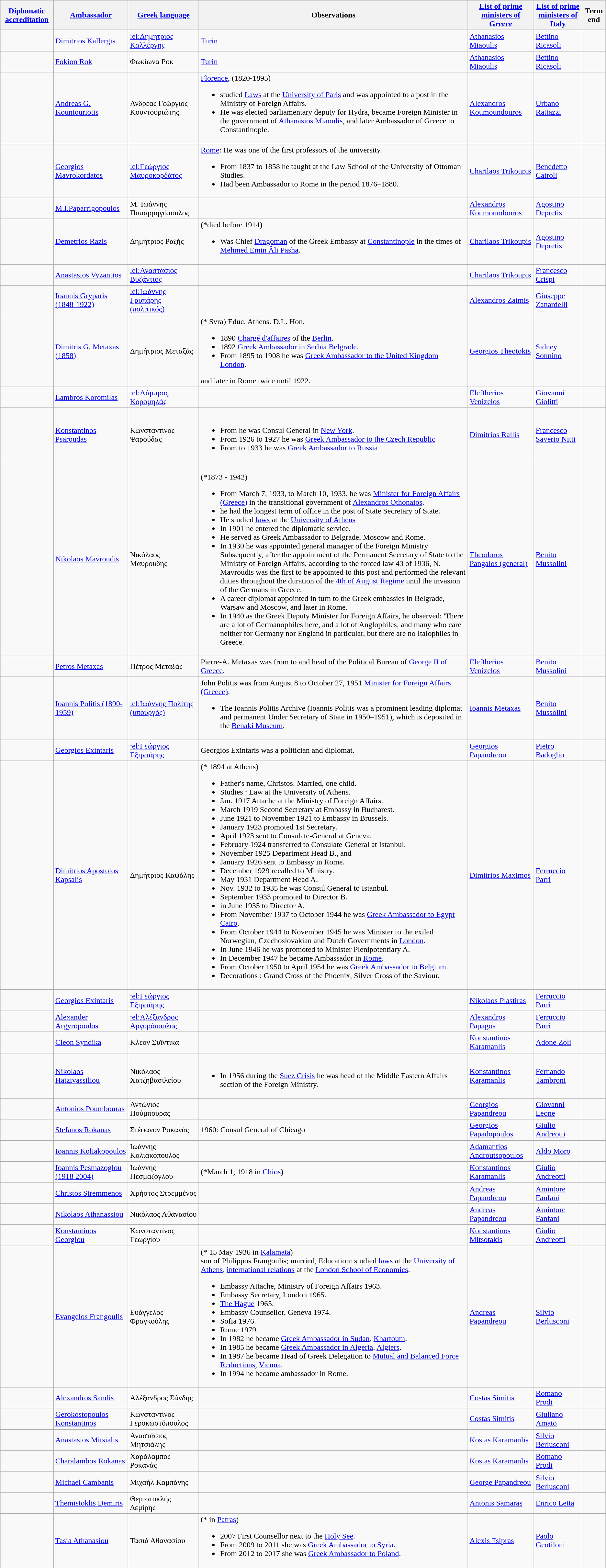<table class="wikitable sortable">
<tr>
<th><a href='#'>Diplomatic accreditation</a></th>
<th><a href='#'>Ambassador</a></th>
<th><a href='#'>Greek language</a></th>
<th>Observations</th>
<th><a href='#'>List of prime ministers of Greece</a></th>
<th><a href='#'>List of prime ministers of Italy</a></th>
<th>Term end</th>
</tr>
<tr>
<td></td>
<td><a href='#'>Dimitrios Kallergis</a></td>
<td><a href='#'>:el:Δημήτριος Καλλέργης</a></td>
<td><a href='#'>Turin</a></td>
<td><a href='#'>Athanasios Miaoulis</a></td>
<td><a href='#'>Bettino Ricasoli</a></td>
<td></td>
</tr>
<tr>
<td></td>
<td><a href='#'>Fokion Rok</a></td>
<td>Φωκίωνα Ροκ</td>
<td><a href='#'>Turin</a></td>
<td><a href='#'>Athanasios Miaoulis</a></td>
<td><a href='#'>Bettino Ricasoli</a></td>
<td></td>
</tr>
<tr>
<td></td>
<td><a href='#'>Andreas G. Kountouriotis</a></td>
<td>Ανδρέας Γεώργιος Κουντουριώτης</td>
<td><a href='#'>Florence</a>, (1820-1895)<br><ul><li>studied <a href='#'>Laws</a> at the <a href='#'>University of Paris</a> and was appointed to a post in the Ministry of Foreign Affairs.</li><li>He was elected parliamentary deputy for Hydra, became Foreign Minister in the government of <a href='#'>Athanasios Miaoulis</a>, and later Ambassador of Greece to Constantinople.</li></ul></td>
<td><a href='#'>Alexandros Koumoundouros</a></td>
<td><a href='#'>Urbano Rattazzi</a></td>
<td></td>
</tr>
<tr>
<td></td>
<td><a href='#'>Georgios Mavrokordatos</a></td>
<td><a href='#'>:el:Γεώργιος Μαυροκορδάτος</a></td>
<td><a href='#'>Rome</a>: He was one of the first professors of the university.<br><ul><li>From 1837 to 1858 he taught at the Law School of the University of Ottoman Studies.</li><li>Had been Ambassador to Rome in the period 1876–1880.</li></ul></td>
<td><a href='#'>Charilaos Trikoupis</a></td>
<td><a href='#'>Benedetto Cairoli</a></td>
<td></td>
</tr>
<tr>
<td></td>
<td><a href='#'>M.I.Paparrigopoulos</a></td>
<td>M. Ιωάννης Παπαρρηγόπουλος</td>
<td></td>
<td><a href='#'>Alexandros Koumoundouros</a></td>
<td><a href='#'>Agostino Depretis</a></td>
<td></td>
</tr>
<tr>
<td></td>
<td><a href='#'>Demetrios Razis</a></td>
<td>Δημήτριος Ραζής</td>
<td>(*died before 1914)<br><ul><li>Was Chief <a href='#'>Dragoman</a> of the Greek Embassy at <a href='#'>Constantinople</a> in the times of <a href='#'>Mehmed Emin Âli Pasha</a>.</li></ul></td>
<td><a href='#'>Charilaos Trikoupis</a></td>
<td><a href='#'>Agostino Depretis</a></td>
<td></td>
</tr>
<tr>
<td></td>
<td><a href='#'>Anastasios Vyzantios</a></td>
<td><a href='#'>:el:Αναστάσιος Βυζάντιος</a></td>
<td></td>
<td><a href='#'>Charilaos Trikoupis</a></td>
<td><a href='#'>Francesco Crispi</a></td>
<td></td>
</tr>
<tr>
<td></td>
<td><a href='#'>Ioannis Gryparis (1848-1922)</a></td>
<td><a href='#'>:el:Ιωάννης Γρυπάρης (πολιτικός)</a></td>
<td></td>
<td><a href='#'>Alexandros Zaimis</a></td>
<td><a href='#'>Giuseppe Zanardelli</a></td>
<td></td>
</tr>
<tr>
<td></td>
<td><a href='#'>Dimitris G. Metaxas (1858)</a></td>
<td>Δημήτριος Μεταξάς</td>
<td>(*  Svra) Educ. Athens. D.L. Hon.<br><ul><li>1890 <a href='#'>Chargé d'affaires</a> of the  <a href='#'>Berlin</a>.</li><li>1892 <a href='#'>Greek Ambassador in Serbia</a> <a href='#'>Belgrade</a>.</li><li>From 1895 to 1908 he was <a href='#'>Greek Ambassador to the United Kingdom</a> <a href='#'>London</a>.</li></ul>and later in Rome twice until 1922. </td>
<td><a href='#'>Georgios Theotokis</a></td>
<td><a href='#'>Sidney Sonnino</a></td>
<td></td>
</tr>
<tr>
<td></td>
<td><a href='#'>Lambros Koromilas</a></td>
<td><a href='#'>:el:Λάμπρος Κορομηλάς</a></td>
<td></td>
<td><a href='#'>Eleftherios Venizelos</a></td>
<td><a href='#'>Giovanni Giolitti</a></td>
<td></td>
</tr>
<tr>
<td></td>
<td><a href='#'>Konstantinos Psaroudas</a></td>
<td>Κωνσταντίνος Ψαρούδας</td>
<td><br><ul><li>From  he was Consul General in <a href='#'>New York</a>.</li><li>From 1926 to 1927 he was <a href='#'>Greek Ambassador to the Czech Republic</a></li><li>From  to 1933 he was <a href='#'>Greek Ambassador to Russia</a></li></ul></td>
<td><a href='#'>Dimitrios Rallis</a></td>
<td><a href='#'>Francesco Saverio Nitti</a></td>
<td></td>
</tr>
<tr>
<td></td>
<td><a href='#'>Nikolaos Mavroudis</a></td>
<td>Νικόλαος Μαυρουδής</td>
<td><br>(*1873 - 1942)<ul><li>From March 7, 1933, to March 10, 1933, he was <a href='#'>Minister for Foreign Affairs (Greece)</a> in the transitional government of <a href='#'>Alexandros Othonaios</a>.</li><li>he had the longest term of office in the post of State Secretary of State.</li><li>He studied <a href='#'>laws</a> at the <a href='#'>University of Athens</a></li><li>In 1901 he entered the diplomatic service.</li><li>He served as Greek Ambassador to Belgrade, Moscow and Rome.</li><li>In 1930 he was appointed general manager of the Foreign Ministry Subsequently, after the appointment of the Permanent Secretary of State to the Ministry of Foreign Affairs, according to the forced law 43 of 1936, N. Mavroudis was the first to be appointed to this post and performed the relevant duties throughout the duration of the <a href='#'>4th of August Regime</a> until the invasion of the Germans in Greece.</li><li>A career diplomat appointed in turn to the Greek embassies in Belgrade, Warsaw and Moscow, and later in Rome.</li><li>In 1940 as the Greek Deputy Minister for Foreign Affairs, he observed: 'There are a lot of Germanophiles here, and a lot of Anglophiles, and many who care neither for Germany nor England in particular, but there are no Italophiles in Greece.</li></ul></td>
<td><a href='#'>Theodoros Pangalos (general)</a></td>
<td><a href='#'>Benito Mussolini</a></td>
<td></td>
</tr>
<tr>
<td></td>
<td><a href='#'>Petros Metaxas</a></td>
<td>Πέτρος Μεταξάς</td>
<td>Pierre-A. Metaxas was from  to   and head of the Political Bureau of <a href='#'>George II of Greece</a>.</td>
<td><a href='#'>Eleftherios Venizelos</a></td>
<td><a href='#'>Benito Mussolini</a></td>
<td></td>
</tr>
<tr>
<td></td>
<td><a href='#'>Ioannis Politis (1890-1959)</a></td>
<td><a href='#'>:el:Ιωάννης Πολίτης (υπουργός)</a></td>
<td>John Politis was from August 8 to October 27, 1951 <a href='#'>Minister for Foreign Affairs (Greece)</a>.<br><ul><li>The Ioannis Politis Archive (Ioannis Politis was a prominent leading diplomat and permanent Under Secretary of State in 1950–1951), which is deposited in the <a href='#'>Benaki Museum</a>.</li></ul></td>
<td><a href='#'>Ioannis Metaxas</a></td>
<td><a href='#'>Benito Mussolini</a></td>
<td></td>
</tr>
<tr>
<td></td>
<td><a href='#'>Georgios Exintaris</a></td>
<td><a href='#'>:el:Γεώργιος Εξηντάρης</a></td>
<td>Georgios Exintaris was a politician and diplomat.</td>
<td><a href='#'>Georgios Papandreou</a></td>
<td><a href='#'>Pietro Badoglio</a></td>
<td></td>
</tr>
<tr>
<td></td>
<td><a href='#'>Dimitrios Apostolos Kapsalis</a></td>
<td>Δημήτριος Καψάλης</td>
<td>(* 1894 at Athens)<br><ul><li>Father's name, Christos. Married, one child.</li><li>Studies : Law at the University of Athens.</li><li>Jan. 1917 Attache at the Ministry of Foreign Affairs.</li><li>March 1919 Second Secretary at Embassy in Bucharest.</li><li>June 1921 to November 1921 to Embassy in Brussels.</li><li>January 1923 promoted 1st Secretary.</li><li>April 1923 sent to Consulate-General at Geneva.</li><li>February 1924 transferred to Consulate-General at Istanbul.</li><li>November 1925 Department Head B., and</li><li>January 1926 sent to Embassy in Rome.</li><li>December 1929 recalled to Ministry.</li><li>May 1931 Department Head A.</li><li>Nov. 1932 to 1935 he was Consul General to Istanbul.</li><li>September 1933 promoted to Director B.</li><li>in June 1935 to Director A.</li><li>From November 1937 to October 1944 he was <a href='#'>Greek Ambassador to Egypt</a> <a href='#'>Cairo</a>.</li><li>From October 1944 to November 1945 he was Minister to the exiled Norwegian, Czechoslovakian and Dutch Governments in <a href='#'>London</a>.</li><li>In June 1946 he was promoted to Minister Plenipotentiary A.</li><li>In December 1947 he became Ambassador in <a href='#'>Rome</a>.</li><li>From October 1950 to April 1954 he was <a href='#'>Greek Ambassador to Belgium</a>.</li><li>Decorations : Grand Cross of the Phoenix, Silver Cross of the Saviour.</li></ul></td>
<td><a href='#'>Dimitrios Maximos</a></td>
<td><a href='#'>Ferruccio Parri</a></td>
<td></td>
</tr>
<tr>
<td></td>
<td><a href='#'>Georgios Exintaris</a></td>
<td><a href='#'>:el:Γεώργιος Εξηντάρης</a></td>
<td></td>
<td><a href='#'>Nikolaos Plastiras</a></td>
<td><a href='#'>Ferruccio Parri</a></td>
<td></td>
</tr>
<tr>
<td></td>
<td><a href='#'>Alexander Argyropoulos</a></td>
<td><a href='#'>:el:Αλέξανδρος Αργυρόπουλος</a></td>
<td></td>
<td><a href='#'>Alexandros Papagos</a></td>
<td><a href='#'>Ferruccio Parri</a></td>
<td></td>
</tr>
<tr>
<td></td>
<td><a href='#'>Cleon Syndika</a></td>
<td>Κλεον Συϊντικα</td>
<td></td>
<td><a href='#'>Konstantinos Karamanlis</a></td>
<td><a href='#'>Adone Zoli</a></td>
<td></td>
</tr>
<tr>
<td></td>
<td><a href='#'>Nikolaos Hatzivassiliou</a></td>
<td>Νικόλαος Χατζηβασιλείου</td>
<td><br><ul><li>In 1956 during the <a href='#'>Suez Crisis</a> he was head of the Middle Eastern Affairs section of the Foreign Ministry.</li></ul></td>
<td><a href='#'>Konstantinos Karamanlis</a></td>
<td><a href='#'>Fernando Tambroni</a></td>
<td></td>
</tr>
<tr>
<td></td>
<td><a href='#'>Antonios Poumbouras</a></td>
<td>Αντώνιος Πούμπουρας</td>
<td></td>
<td><a href='#'>Georgios Papandreou</a></td>
<td><a href='#'>Giovanni Leone</a></td>
<td></td>
</tr>
<tr>
<td></td>
<td><a href='#'>Stefanos Rokanas</a></td>
<td>Στέφανον Ροκανάς</td>
<td>1960: Consul General of Chicago</td>
<td><a href='#'>Georgios Papadopoulos</a></td>
<td><a href='#'>Giulio Andreotti</a></td>
<td></td>
</tr>
<tr>
<td></td>
<td><a href='#'>Ioannis Koliakopoulos</a></td>
<td>Ιωάννης Κολιακόπουλος</td>
<td></td>
<td><a href='#'>Adamantios Androutsopoulos</a></td>
<td><a href='#'>Aldo Moro</a></td>
<td></td>
</tr>
<tr>
<td></td>
<td><a href='#'>Ioannis Pesmazoglou (1918 2004)</a></td>
<td>Ιωάννης Πεσμαζόγλου</td>
<td>(*March 1, 1918 in <a href='#'>Chios</a>)</td>
<td><a href='#'>Konstantinos Karamanlis</a></td>
<td><a href='#'>Giulio Andreotti</a></td>
<td></td>
</tr>
<tr>
<td></td>
<td><a href='#'>Christos Stremmenos</a></td>
<td>Χρήστος Στρεμμένος</td>
<td></td>
<td><a href='#'>Andreas Papandreou</a></td>
<td><a href='#'>Amintore Fanfani</a></td>
<td></td>
</tr>
<tr>
<td></td>
<td><a href='#'>Nikolaos Athanassiou</a></td>
<td>Νικόλαος Αθανασίου</td>
<td></td>
<td><a href='#'>Andreas Papandreou</a></td>
<td><a href='#'>Amintore Fanfani</a></td>
<td></td>
</tr>
<tr>
<td></td>
<td><a href='#'>Konstantinos Georgiou</a></td>
<td>Κωνσταντίνος Γεωργίου</td>
<td></td>
<td><a href='#'>Konstantinos Mitsotakis</a></td>
<td><a href='#'>Giulio Andreotti</a></td>
<td></td>
</tr>
<tr>
<td></td>
<td><a href='#'>Evangelos Frangoulis</a></td>
<td>Ευάγγελος Φραγκούλης</td>
<td>(* 15 May 1936 in <a href='#'>Kalamata</a>)<br>son of Philippos Frangoulis; married, Education: studied <a href='#'>laws</a> at the <a href='#'>University of Athens</a>, <a href='#'>international relations</a> at the <a href='#'>London School of Economics</a>.<ul><li>Embassy Attache, Ministry of Foreign Affairs 1963.</li><li>Embassy Secretary, London 1965.</li><li><a href='#'>The Hague</a> 1965.</li><li>Embassy Counsellor, Geneva 1974.</li><li>Sofia 1976.</li><li>Rome 1979.</li><li>In 1982 he became <a href='#'>Greek Ambassador in Sudan</a>, <a href='#'>Khartoum</a>.</li><li>In 1985 he became <a href='#'>Greek Ambassador in Algeria</a>, <a href='#'>Algiers</a>.</li><li>In 1987 he became  Head of Greek Delegation to <a href='#'>Mutual and Balanced Force Reductions</a>, <a href='#'>Vienna</a>.</li><li>In 1994 he became ambassador in Rome.</li></ul></td>
<td><a href='#'>Andreas Papandreou</a></td>
<td><a href='#'>Silvio Berlusconi</a></td>
<td></td>
</tr>
<tr>
<td></td>
<td><a href='#'>Alexandros Sandis</a></td>
<td>Αλέξανδρος Σάνδης</td>
<td></td>
<td><a href='#'>Costas Simitis</a></td>
<td><a href='#'>Romano Prodi</a></td>
<td></td>
</tr>
<tr>
<td></td>
<td><a href='#'>Gerokostopoulos Konstantinos</a></td>
<td>Κωνσταντίνος Γεροκωστόπουλος</td>
<td></td>
<td><a href='#'>Costas Simitis</a></td>
<td><a href='#'>Giuliano Amato</a></td>
<td></td>
</tr>
<tr>
<td></td>
<td><a href='#'>Anastasios Mitsialis</a></td>
<td>Αναστάσιος Μητσιάλης</td>
<td></td>
<td><a href='#'>Kostas Karamanlis</a></td>
<td><a href='#'>Silvio Berlusconi</a></td>
<td></td>
</tr>
<tr>
<td></td>
<td><a href='#'>Charalambos Rokanas</a></td>
<td>Χαράλαμπος Ροκανάς</td>
<td></td>
<td><a href='#'>Kostas Karamanlis</a></td>
<td><a href='#'>Romano Prodi</a></td>
<td></td>
</tr>
<tr>
<td></td>
<td><a href='#'>Michael Cambanis</a></td>
<td>Μιχαήλ Καμπάνης</td>
<td></td>
<td><a href='#'>George Papandreou</a></td>
<td><a href='#'>Silvio Berlusconi</a></td>
<td></td>
</tr>
<tr>
<td></td>
<td><a href='#'>Themistoklis Demiris</a></td>
<td>Θεμιστοκλής Δεμίρης</td>
<td></td>
<td><a href='#'>Antonis Samaras</a></td>
<td><a href='#'>Enrico Letta</a></td>
<td></td>
</tr>
<tr>
<td></td>
<td><a href='#'>Tasia Athanasiou</a></td>
<td>Τασιά Αθανασίου</td>
<td>(* in <a href='#'>Patras</a>)<br><ul><li>2007 First Counsellor next to the <a href='#'>Holy See</a>.</li><li>From 2009 to 2011 she was <a href='#'>Greek Ambassador to Syria</a>.</li><li>From 2012 to 2017 she was <a href='#'>Greek Ambassador to Poland</a>.</li></ul></td>
<td><a href='#'>Alexis Tsipras</a></td>
<td><a href='#'>Paolo Gentiloni</a></td>
<td></td>
</tr>
</table>
